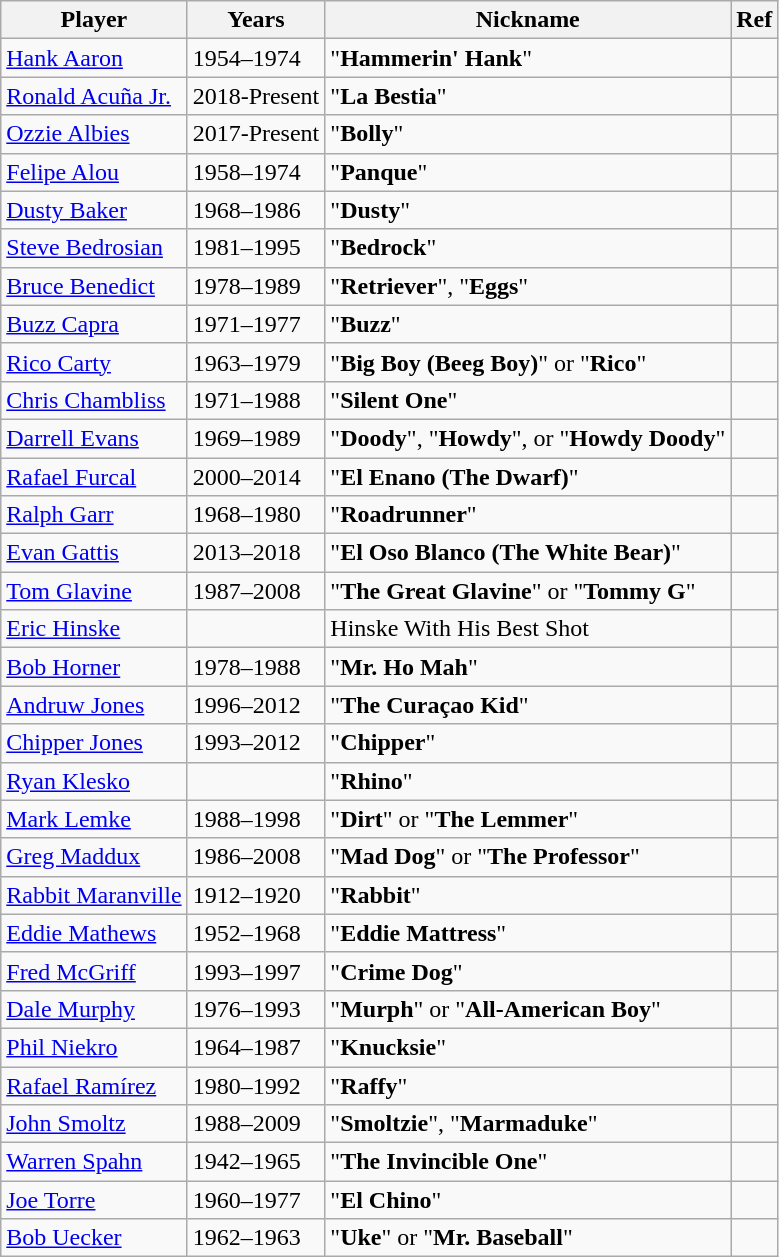<table class="wikitable sortable">
<tr>
<th>Player</th>
<th>Years</th>
<th>Nickname</th>
<th>Ref</th>
</tr>
<tr>
<td><a href='#'>Hank Aaron</a></td>
<td>1954–1974</td>
<td>"<strong>Hammerin' Hank</strong>"</td>
<td></td>
</tr>
<tr>
<td><a href='#'>Ronald Acuña Jr.</a></td>
<td>2018-Present</td>
<td>"<strong>La Bestia</strong>"</td>
<td></td>
</tr>
<tr>
<td><a href='#'>Ozzie Albies</a></td>
<td>2017-Present</td>
<td>"<strong>Bolly</strong>"</td>
<td></td>
</tr>
<tr>
<td><a href='#'>Felipe Alou</a></td>
<td>1958–1974</td>
<td>"<strong>Panque</strong>"</td>
<td></td>
</tr>
<tr>
<td><a href='#'>Dusty Baker</a></td>
<td>1968–1986</td>
<td>"<strong>Dusty</strong>"</td>
<td></td>
</tr>
<tr>
<td><a href='#'>Steve Bedrosian</a></td>
<td>1981–1995</td>
<td>"<strong>Bedrock</strong>"</td>
<td></td>
</tr>
<tr>
<td><a href='#'>Bruce Benedict</a></td>
<td>1978–1989</td>
<td>"<strong>Retriever</strong>", "<strong>Eggs</strong>"</td>
<td></td>
</tr>
<tr>
<td><a href='#'>Buzz Capra</a></td>
<td>1971–1977</td>
<td>"<strong>Buzz</strong>"</td>
<td></td>
</tr>
<tr>
<td><a href='#'>Rico Carty</a></td>
<td>1963–1979</td>
<td>"<strong>Big Boy (Beeg Boy)</strong>" or "<strong>Rico</strong>"</td>
<td></td>
</tr>
<tr>
<td><a href='#'>Chris Chambliss</a></td>
<td>1971–1988</td>
<td>"<strong>Silent One</strong>"</td>
<td></td>
</tr>
<tr>
<td><a href='#'>Darrell Evans</a></td>
<td>1969–1989</td>
<td>"<strong>Doody</strong>", "<strong>Howdy</strong>", or "<strong>Howdy Doody</strong>"</td>
<td></td>
</tr>
<tr>
<td><a href='#'>Rafael Furcal</a></td>
<td>2000–2014</td>
<td>"<strong>El Enano (The Dwarf)</strong>"</td>
<td></td>
</tr>
<tr>
<td><a href='#'>Ralph Garr</a></td>
<td>1968–1980</td>
<td>"<strong>Roadrunner</strong>"</td>
<td></td>
</tr>
<tr>
<td><a href='#'>Evan Gattis</a></td>
<td>2013–2018</td>
<td>"<strong>El Oso Blanco (The White Bear)</strong>"</td>
<td></td>
</tr>
<tr>
<td><a href='#'>Tom Glavine</a></td>
<td>1987–2008</td>
<td>"<strong>The Great Glavine</strong>" or "<strong>Tommy G</strong>"</td>
<td></td>
</tr>
<tr>
<td><a href='#'>Eric Hinske</a></td>
<td></td>
<td>Hinske With His Best Shot</td>
<td></td>
</tr>
<tr>
<td><a href='#'>Bob Horner</a></td>
<td>1978–1988</td>
<td>"<strong>Mr. Ho Mah</strong>"</td>
<td></td>
</tr>
<tr>
<td><a href='#'>Andruw Jones</a></td>
<td>1996–2012</td>
<td>"<strong>The Curaçao Kid</strong>"</td>
<td></td>
</tr>
<tr>
<td><a href='#'>Chipper Jones</a></td>
<td>1993–2012</td>
<td>"<strong>Chipper</strong>"</td>
<td></td>
</tr>
<tr>
<td><a href='#'>Ryan Klesko</a></td>
<td></td>
<td>"<strong>Rhino</strong>"</td>
<td></td>
</tr>
<tr>
<td><a href='#'>Mark Lemke</a></td>
<td>1988–1998</td>
<td>"<strong>Dirt</strong>" or "<strong>The Lemmer</strong>"</td>
<td></td>
</tr>
<tr>
<td><a href='#'>Greg Maddux</a></td>
<td>1986–2008</td>
<td>"<strong>Mad Dog</strong>" or "<strong>The Professor</strong>"</td>
<td></td>
</tr>
<tr>
<td><a href='#'>Rabbit Maranville</a></td>
<td>1912–1920</td>
<td>"<strong>Rabbit</strong>"</td>
<td></td>
</tr>
<tr>
<td><a href='#'>Eddie Mathews</a></td>
<td>1952–1968</td>
<td>"<strong>Eddie Mattress</strong>"</td>
<td></td>
</tr>
<tr>
<td><a href='#'>Fred McGriff</a></td>
<td>1993–1997</td>
<td>"<strong>Crime Dog</strong>"</td>
<td></td>
</tr>
<tr>
<td><a href='#'>Dale Murphy</a></td>
<td>1976–1993</td>
<td>"<strong>Murph</strong>" or "<strong>All-American Boy</strong>"</td>
<td></td>
</tr>
<tr>
<td><a href='#'>Phil Niekro</a></td>
<td>1964–1987</td>
<td>"<strong>Knucksie</strong>"</td>
<td></td>
</tr>
<tr>
<td><a href='#'>Rafael Ramírez</a></td>
<td>1980–1992</td>
<td>"<strong>Raffy</strong>"</td>
<td></td>
</tr>
<tr>
<td><a href='#'>John Smoltz</a></td>
<td>1988–2009</td>
<td>"<strong>Smoltzie</strong>", "<strong>Marmaduke</strong>"</td>
<td></td>
</tr>
<tr>
<td><a href='#'>Warren Spahn</a></td>
<td>1942–1965</td>
<td>"<strong>The Invincible One</strong>"</td>
<td></td>
</tr>
<tr>
<td><a href='#'>Joe Torre</a></td>
<td>1960–1977</td>
<td>"<strong>El Chino</strong>"</td>
<td></td>
</tr>
<tr>
<td><a href='#'>Bob Uecker</a></td>
<td>1962–1963</td>
<td>"<strong>Uke</strong>" or "<strong>Mr. Baseball</strong>"</td>
<td></td>
</tr>
</table>
